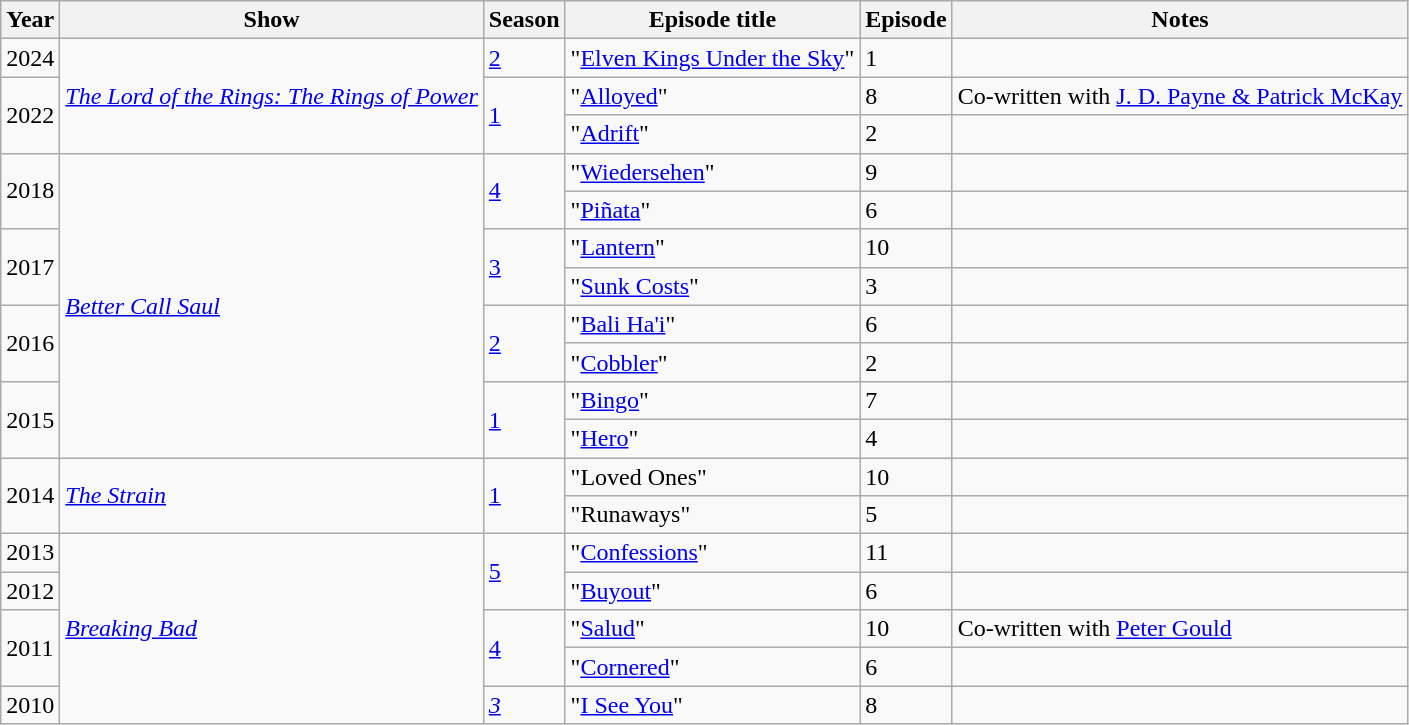<table class="wikitable">
<tr>
<th>Year</th>
<th>Show</th>
<th>Season</th>
<th>Episode title</th>
<th>Episode</th>
<th>Notes</th>
</tr>
<tr>
<td>2024</td>
<td rowspan="3"><em><a href='#'>The Lord of the Rings: The Rings of Power</a></em></td>
<td><a href='#'>2</a></td>
<td>"<a href='#'>Elven Kings Under the Sky</a>"</td>
<td>1</td>
<td></td>
</tr>
<tr>
<td rowspan="2">2022</td>
<td rowspan="2"><a href='#'>1</a></td>
<td>"<a href='#'>Alloyed</a>"</td>
<td>8</td>
<td>Co-written with <a href='#'>J. D. Payne & Patrick McKay</a></td>
</tr>
<tr>
<td>"<a href='#'>Adrift</a>"</td>
<td>2</td>
<td></td>
</tr>
<tr>
<td rowspan="2">2018</td>
<td rowspan="8"><em><a href='#'>Better Call Saul</a></em></td>
<td rowspan="2"><a href='#'>4</a></td>
<td>"<a href='#'>Wiedersehen</a>"</td>
<td>9</td>
<td></td>
</tr>
<tr>
<td>"<a href='#'>Piñata</a>"</td>
<td>6</td>
<td></td>
</tr>
<tr>
<td rowspan="2">2017</td>
<td rowspan="2"><a href='#'>3</a></td>
<td>"<a href='#'>Lantern</a>"</td>
<td>10</td>
<td></td>
</tr>
<tr>
<td>"<a href='#'>Sunk Costs</a>"</td>
<td>3</td>
<td></td>
</tr>
<tr>
<td rowspan="2">2016</td>
<td rowspan="2"><a href='#'>2</a></td>
<td>"<a href='#'>Bali Ha'i</a>"</td>
<td>6</td>
<td></td>
</tr>
<tr>
<td>"<a href='#'>Cobbler</a>"</td>
<td>2</td>
<td></td>
</tr>
<tr>
<td rowspan="2">2015</td>
<td rowspan="2"><a href='#'>1</a></td>
<td>"<a href='#'>Bingo</a>"</td>
<td>7</td>
<td></td>
</tr>
<tr>
<td>"<a href='#'>Hero</a>"</td>
<td>4</td>
<td></td>
</tr>
<tr>
<td rowspan="2">2014</td>
<td rowspan="2"><em><a href='#'>The Strain</a></em></td>
<td rowspan="2"><a href='#'>1</a></td>
<td>"Loved Ones"</td>
<td>10</td>
<td></td>
</tr>
<tr>
<td>"Runaways"</td>
<td>5</td>
<td></td>
</tr>
<tr>
<td>2013</td>
<td rowspan="5"><em><a href='#'>Breaking Bad</a></em></td>
<td rowspan="2"><a href='#'>5</a></td>
<td>"<a href='#'>Confessions</a>"</td>
<td>11</td>
<td></td>
</tr>
<tr>
<td>2012</td>
<td>"<a href='#'>Buyout</a>"</td>
<td>6</td>
<td></td>
</tr>
<tr>
<td rowspan="2">2011</td>
<td rowspan="2"><a href='#'>4</a></td>
<td>"<a href='#'>Salud</a>"</td>
<td>10</td>
<td>Co-written with <a href='#'>Peter Gould</a></td>
</tr>
<tr>
<td>"<a href='#'>Cornered</a>"</td>
<td>6</td>
<td></td>
</tr>
<tr>
<td>2010</td>
<td><em><a href='#'>3</a></em></td>
<td>"<a href='#'>I See You</a>"</td>
<td>8</td>
<td></td>
</tr>
</table>
